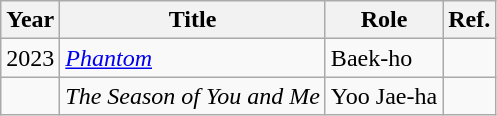<table class="wikitable sortable plainrowheaders">
<tr>
<th>Year</th>
<th>Title</th>
<th>Role</th>
<th>Ref.</th>
</tr>
<tr>
<td>2023</td>
<td><em><a href='#'>Phantom</a></em></td>
<td>Baek-ho</td>
<td></td>
</tr>
<tr>
<td></td>
<td><em>The Season of You and Me</em></td>
<td>Yoo Jae-ha</td>
<td></td>
</tr>
</table>
